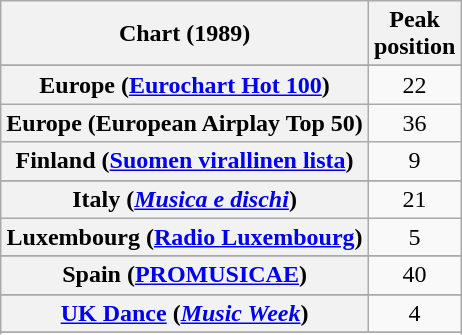<table class="wikitable sortable plainrowheaders">
<tr>
<th>Chart (1989)</th>
<th>Peak<br>position</th>
</tr>
<tr>
</tr>
<tr>
<th scope="row">Europe (<a href='#'>Eurochart Hot 100</a>)</th>
<td align="center">22</td>
</tr>
<tr>
<th scope="row">Europe (European Airplay Top 50)</th>
<td align="center">36</td>
</tr>
<tr>
<th scope="row">Finland (<a href='#'>Suomen virallinen lista</a>)</th>
<td align="center">9</td>
</tr>
<tr>
</tr>
<tr>
</tr>
<tr>
<th scope="row">Italy (<em><a href='#'>Musica e dischi</a></em>)</th>
<td align="center">21</td>
</tr>
<tr>
<th scope="row">Luxembourg (<a href='#'>Radio Luxembourg</a>)</th>
<td align="center">5</td>
</tr>
<tr>
</tr>
<tr>
</tr>
<tr>
<th scope="row">Spain (<a href='#'>PROMUSICAE</a>)</th>
<td align="center">40</td>
</tr>
<tr>
</tr>
<tr>
<th scope="row"><a href='#'>UK Dance</a> (<em><a href='#'>Music Week</a></em>)</th>
<td align="center">4</td>
</tr>
<tr>
</tr>
<tr>
</tr>
</table>
